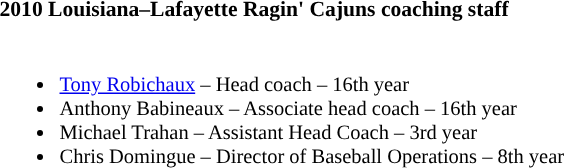<table class="toccolours" style="text-align: left; font-size:90%;">
<tr>
<th colspan="9">2010 Louisiana–Lafayette Ragin' Cajuns coaching staff</th>
</tr>
<tr>
<td style="font-size:95%; vertical-align:top;"><br><ul><li><a href='#'>Tony Robichaux</a> – Head coach – 16th year</li><li>Anthony Babineaux – Associate head coach – 16th year</li><li>Michael Trahan – Assistant Head Coach – 3rd year</li><li>Chris Domingue – Director of Baseball Operations – 8th year</li></ul></td>
</tr>
</table>
